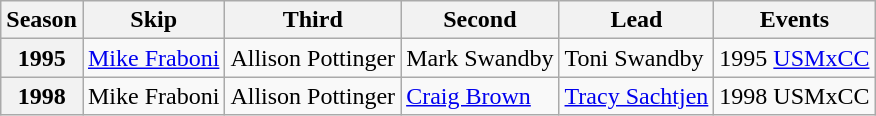<table class="wikitable">
<tr>
<th scope="col">Season</th>
<th scope="col">Skip</th>
<th scope="col">Third</th>
<th scope="col">Second</th>
<th scope="col">Lead</th>
<th scope="col">Events</th>
</tr>
<tr>
<th scope="row">1995</th>
<td><a href='#'>Mike Fraboni</a></td>
<td>Allison Pottinger</td>
<td>Mark Swandby</td>
<td>Toni Swandby</td>
<td>1995 <a href='#'>USMxCC</a> </td>
</tr>
<tr>
<th scope="row">1998</th>
<td>Mike Fraboni</td>
<td>Allison Pottinger</td>
<td><a href='#'>Craig Brown</a></td>
<td><a href='#'>Tracy Sachtjen</a></td>
<td>1998 USMxCC </td>
</tr>
</table>
